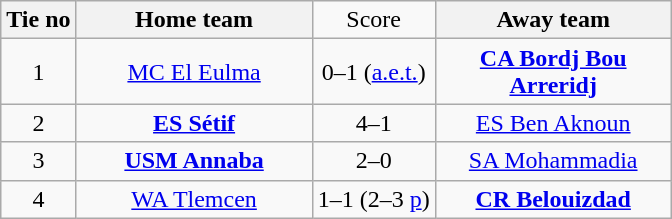<table class="wikitable" style="text-align:center">
<tr>
<th>Tie no</th>
<th width="150">Home team</th>
<td>Score</td>
<th width="150">Away team</th>
</tr>
<tr>
<td>1</td>
<td><a href='#'>MC El Eulma</a></td>
<td>0–1 (<a href='#'>a.e.t.</a>)</td>
<td><strong><a href='#'>CA Bordj Bou Arreridj</a></strong></td>
</tr>
<tr>
<td>2</td>
<td><strong><a href='#'>ES Sétif</a></strong></td>
<td>4–1</td>
<td><a href='#'>ES Ben Aknoun</a></td>
</tr>
<tr>
<td>3</td>
<td><strong><a href='#'>USM Annaba</a></strong></td>
<td>2–0</td>
<td><a href='#'>SA Mohammadia</a></td>
</tr>
<tr>
<td>4</td>
<td><a href='#'>WA Tlemcen</a></td>
<td>1–1 (2–3 <a href='#'>p</a>)</td>
<td><strong><a href='#'>CR Belouizdad</a></strong></td>
</tr>
</table>
